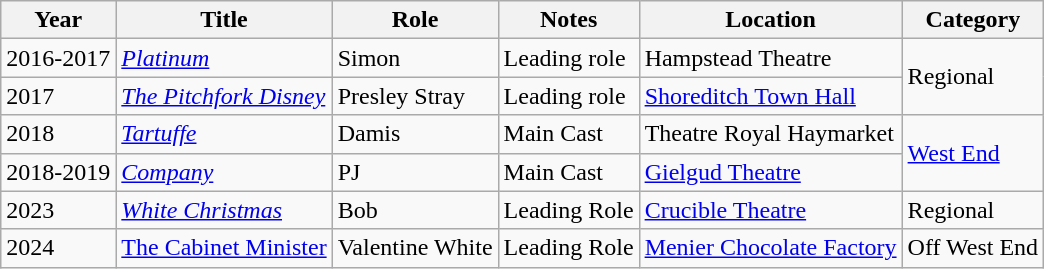<table class="wikitable sortable">
<tr>
<th scope="col">Year</th>
<th scope="col">Title</th>
<th scope="col">Role</th>
<th scope="col" class="unsortable">Notes</th>
<th scope="col">Location</th>
<th scope=col>Category</th>
</tr>
<tr>
<td>2016-2017</td>
<td><em><a href='#'>Platinum</a></em></td>
<td>Simon</td>
<td>Leading role</td>
<td>Hampstead Theatre</td>
<td rowspan=2>Regional</td>
</tr>
<tr>
<td>2017</td>
<td><em><a href='#'>The Pitchfork Disney</a></em></td>
<td>Presley Stray</td>
<td>Leading role</td>
<td><a href='#'>Shoreditch Town Hall</a></td>
</tr>
<tr>
<td>2018</td>
<td><em><a href='#'>Tartuffe</a></em></td>
<td>Damis</td>
<td>Main Cast</td>
<td>Theatre Royal Haymarket</td>
<td rowspan=2><a href='#'>West End</a></td>
</tr>
<tr>
<td>2018-2019</td>
<td><em><a href='#'>Company</a></em></td>
<td>PJ</td>
<td>Main Cast</td>
<td><a href='#'>Gielgud Theatre</a></td>
</tr>
<tr>
<td>2023</td>
<td><a href='#'><em>White Christmas</em></a></td>
<td>Bob</td>
<td>Leading Role</td>
<td><a href='#'>Crucible Theatre</a></td>
<td>Regional</td>
</tr>
<tr>
<td>2024</td>
<td><a href='#'>The Cabinet Minister</a></td>
<td>Valentine White</td>
<td>Leading Role</td>
<td><a href='#'>Menier Chocolate Factory</a></td>
<td>Off West End</td>
</tr>
</table>
